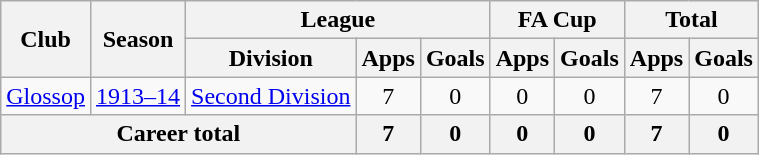<table class="wikitable" style="text-align:center;">
<tr>
<th rowspan="2">Club</th>
<th rowspan="2">Season</th>
<th colspan="3">League</th>
<th colspan="2">FA Cup</th>
<th colspan="2">Total</th>
</tr>
<tr>
<th>Division</th>
<th>Apps</th>
<th>Goals</th>
<th>Apps</th>
<th>Goals</th>
<th>Apps</th>
<th>Goals</th>
</tr>
<tr>
<td><a href='#'>Glossop</a></td>
<td><a href='#'>1913–14</a></td>
<td><a href='#'>Second Division</a></td>
<td>7</td>
<td>0</td>
<td>0</td>
<td>0</td>
<td>7</td>
<td>0</td>
</tr>
<tr>
<th colspan="3">Career total</th>
<th>7</th>
<th>0</th>
<th>0</th>
<th>0</th>
<th>7</th>
<th>0</th>
</tr>
</table>
